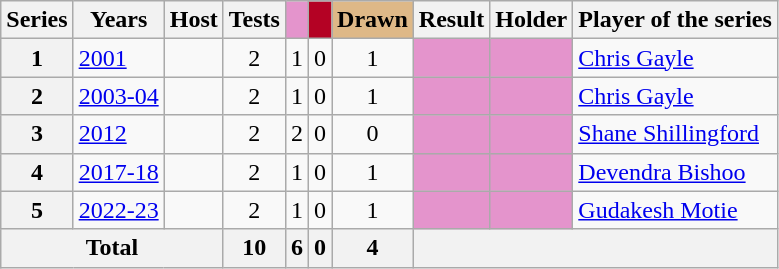<table class="wikitable unsortable">
<tr>
<th scope="col">Series</th>
<th scope="col">Years</th>
<th scope="col">Host</th>
<th scope="col">Tests</th>
<th scope="col" style="background:#E494CC"></th>
<th scope="col" style="background:#b40224"></th>
<th scope="col" style="background:#deb887">Drawn</th>
<th scope="col" class="unsortable">Result</th>
<th scope="col" class="unsortable">Holder</th>
<th scope="col" class="unsortable">Player of the series</th>
</tr>
<tr>
<th scope=row align=center>1</th>
<td><a href='#'>2001</a></td>
<td></td>
<td style="text-align:center;">2</td>
<td style="text-align:center;">1</td>
<td style="text-align:center;">0</td>
<td style="text-align:center;">1</td>
<td bgcolor="#E494CC"></td>
<td bgcolor="#E494CC"></td>
<td> <a href='#'>Chris Gayle</a></td>
</tr>
<tr>
<th scope=row align=center>2</th>
<td><a href='#'>2003-04</a></td>
<td></td>
<td style="text-align:center;">2</td>
<td style="text-align:center;">1</td>
<td style="text-align:center;">0</td>
<td style="text-align:center;">1</td>
<td bgcolor="#E494CC"></td>
<td bgcolor="#E494CC"></td>
<td> <a href='#'>Chris Gayle</a></td>
</tr>
<tr>
<th scope=row align=center>3</th>
<td><a href='#'>2012</a></td>
<td></td>
<td style="text-align:center;">2</td>
<td style="text-align:center;">2</td>
<td style="text-align:center;">0</td>
<td style="text-align:center;">0</td>
<td bgcolor="#E494CC"></td>
<td bgcolor="#E494CC"></td>
<td> <a href='#'>Shane Shillingford</a></td>
</tr>
<tr>
<th scope=row align=center>4</th>
<td><a href='#'>2017-18</a></td>
<td></td>
<td style="text-align:center;">2</td>
<td style="text-align:center;">1</td>
<td style="text-align:center;">0</td>
<td style="text-align:center;">1</td>
<td bgcolor="#E494CC"></td>
<td bgcolor="#E494CC"></td>
<td> <a href='#'>Devendra Bishoo</a></td>
</tr>
<tr>
<th scope=row align=center>5</th>
<td><a href='#'>2022-23</a></td>
<td></td>
<td style="text-align:center;">2</td>
<td style="text-align:center;">1</td>
<td style="text-align:center;">0</td>
<td style="text-align:center;">1</td>
<td bgcolor="#E494CC"></td>
<td bgcolor="#E494CC"></td>
<td> <a href='#'>Gudakesh Motie</a></td>
</tr>
<tr>
<th colspan=3>Total</th>
<th>10</th>
<th>6</th>
<th>0</th>
<th>4</th>
<th colspan=3></th>
</tr>
</table>
